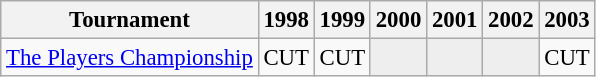<table class="wikitable" style="font-size:95%;text-align:center;">
<tr>
<th>Tournament</th>
<th>1998</th>
<th>1999</th>
<th>2000</th>
<th>2001</th>
<th>2002</th>
<th>2003</th>
</tr>
<tr>
<td align=left><a href='#'>The Players Championship</a></td>
<td>CUT</td>
<td>CUT</td>
<td style="background:#eeeeee;"></td>
<td style="background:#eeeeee;"></td>
<td style="background:#eeeeee;"></td>
<td>CUT</td>
</tr>
</table>
